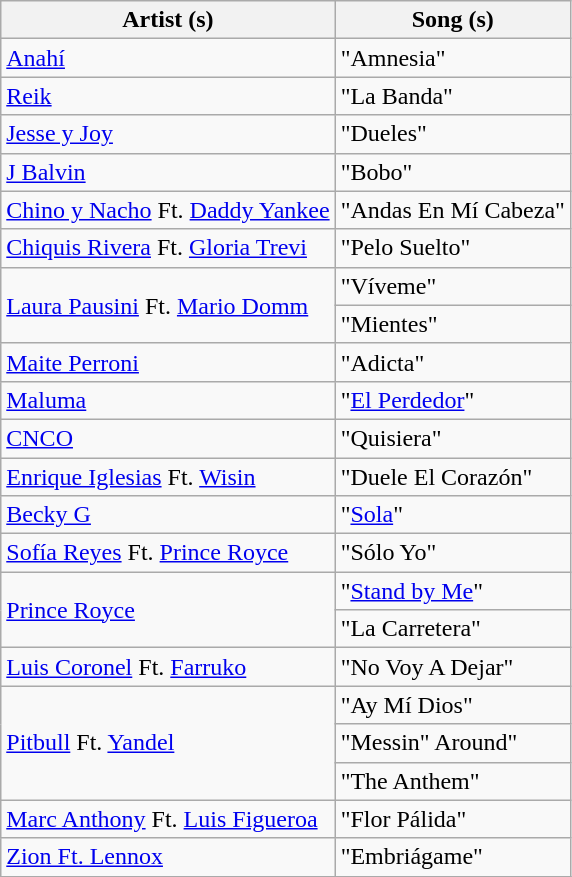<table class="wikitable">
<tr>
<th>Artist (s)</th>
<th>Song (s)</th>
</tr>
<tr>
<td><a href='#'>Anahí</a></td>
<td>"Amnesia"</td>
</tr>
<tr>
<td><a href='#'>Reik</a></td>
<td>"La Banda"</td>
</tr>
<tr>
<td><a href='#'>Jesse y Joy</a></td>
<td>"Dueles"</td>
</tr>
<tr>
<td><a href='#'>J Balvin</a></td>
<td>"Bobo"</td>
</tr>
<tr>
<td><a href='#'>Chino y Nacho</a> Ft. <a href='#'>Daddy Yankee</a></td>
<td>"Andas En Mí Cabeza"</td>
</tr>
<tr>
<td><a href='#'>Chiquis Rivera</a> Ft. <a href='#'>Gloria Trevi</a></td>
<td>"Pelo Suelto"</td>
</tr>
<tr>
<td rowspan="2"><a href='#'>Laura Pausini</a> Ft. <a href='#'>Mario Domm</a></td>
<td>"Víveme"</td>
</tr>
<tr>
<td>"Mientes"</td>
</tr>
<tr>
<td><a href='#'>Maite Perroni</a></td>
<td>"Adicta"</td>
</tr>
<tr>
<td><a href='#'>Maluma</a></td>
<td>"<a href='#'>El Perdedor</a>"</td>
</tr>
<tr>
<td><a href='#'>CNCO</a></td>
<td>"Quisiera"</td>
</tr>
<tr>
<td><a href='#'>Enrique Iglesias</a> Ft. <a href='#'>Wisin</a></td>
<td>"Duele El Corazón"</td>
</tr>
<tr>
<td><a href='#'>Becky G</a></td>
<td>"<a href='#'>Sola</a>"</td>
</tr>
<tr>
<td><a href='#'>Sofía Reyes</a> Ft. <a href='#'>Prince Royce</a></td>
<td>"Sólo Yo"</td>
</tr>
<tr>
<td rowspan="2"><a href='#'>Prince Royce</a></td>
<td>"<a href='#'>Stand by Me</a>"</td>
</tr>
<tr>
<td>"La Carretera"</td>
</tr>
<tr>
<td><a href='#'>Luis Coronel</a> Ft. <a href='#'>Farruko</a></td>
<td>"No Voy A Dejar"</td>
</tr>
<tr>
<td rowspan="3"><a href='#'>Pitbull</a> Ft. <a href='#'>Yandel</a></td>
<td>"Ay Mí Dios"</td>
</tr>
<tr>
<td>"Messin" Around"</td>
</tr>
<tr>
<td>"The Anthem"</td>
</tr>
<tr>
<td><a href='#'>Marc Anthony</a> Ft. <a href='#'>Luis Figueroa</a></td>
<td>"Flor Pálida"</td>
</tr>
<tr>
<td><a href='#'>Zion Ft. Lennox</a></td>
<td>"Embriágame"</td>
</tr>
<tr>
</tr>
</table>
